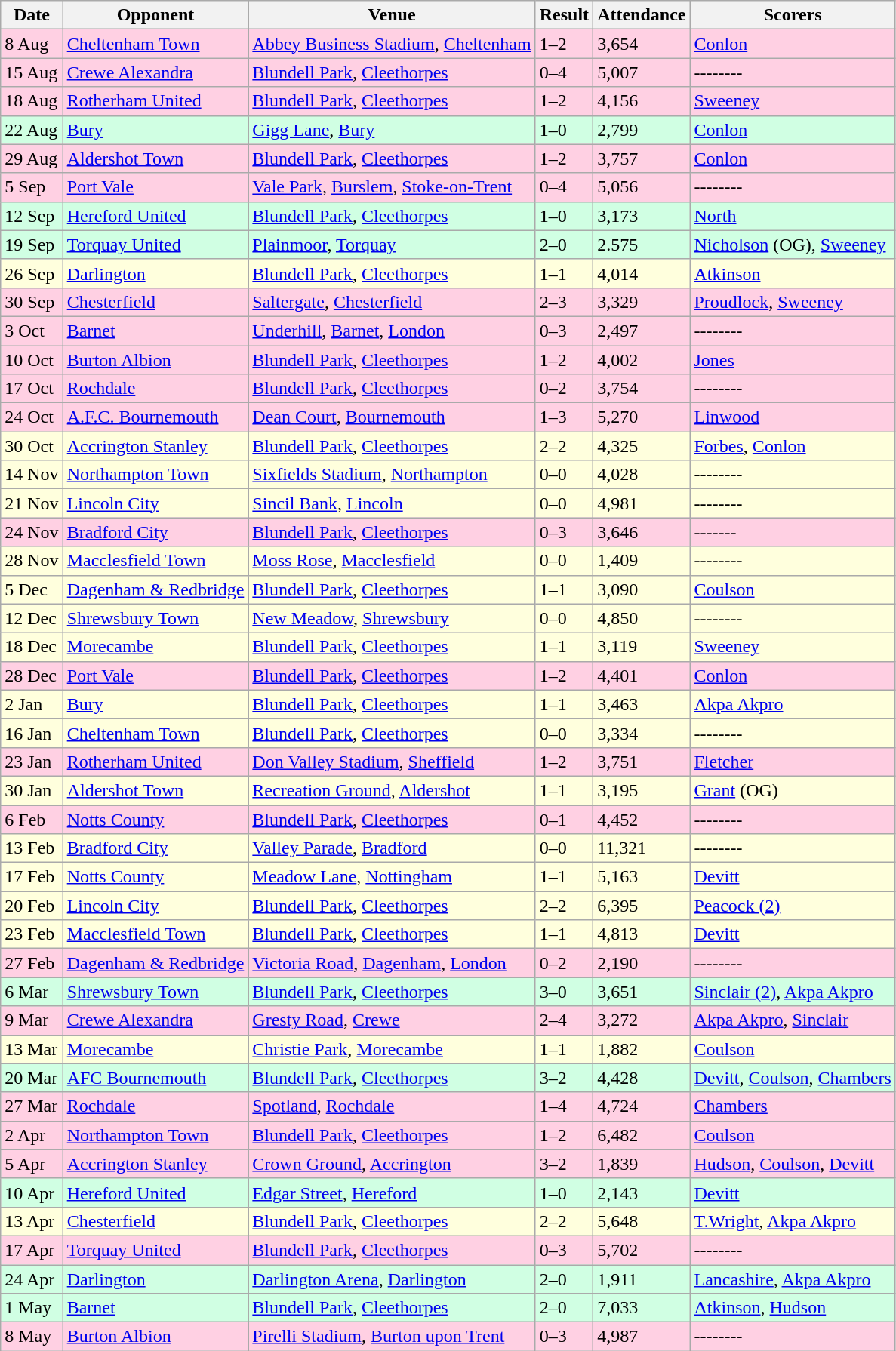<table class="wikitable">
<tr>
<th>Date</th>
<th>Opponent</th>
<th>Venue</th>
<th>Result</th>
<th>Attendance</th>
<th>Scorers</th>
</tr>
<tr style="background:#ffd0e3;">
<td>8 Aug</td>
<td><a href='#'>Cheltenham Town</a><br></td>
<td><a href='#'>Abbey Business Stadium</a>, <a href='#'>Cheltenham</a></td>
<td>1–2</td>
<td>3,654</td>
<td><a href='#'>Conlon</a></td>
</tr>
<tr style="background:#ffd0e3;">
<td>15 Aug</td>
<td><a href='#'>Crewe Alexandra</a> <br></td>
<td><a href='#'>Blundell Park</a>, <a href='#'>Cleethorpes</a></td>
<td>0–4</td>
<td>5,007</td>
<td>--------</td>
</tr>
<tr style="background:#ffd0e3;">
<td>18 Aug</td>
<td><a href='#'>Rotherham United</a> <br></td>
<td><a href='#'>Blundell Park</a>, <a href='#'>Cleethorpes</a></td>
<td>1–2</td>
<td>4,156</td>
<td><a href='#'>Sweeney</a></td>
</tr>
<tr style="background:#d0ffe3;">
<td>22 Aug</td>
<td><a href='#'>Bury</a><br></td>
<td><a href='#'>Gigg Lane</a>, <a href='#'>Bury</a></td>
<td>1–0</td>
<td>2,799</td>
<td><a href='#'>Conlon</a></td>
</tr>
<tr style="background:#ffd0e3;">
<td>29 Aug</td>
<td><a href='#'>Aldershot Town</a> <br></td>
<td><a href='#'>Blundell Park</a>, <a href='#'>Cleethorpes</a></td>
<td>1–2</td>
<td>3,757</td>
<td><a href='#'>Conlon</a></td>
</tr>
<tr style="background:#ffd0e3;">
<td>5 Sep</td>
<td><a href='#'>Port Vale</a><br></td>
<td><a href='#'>Vale Park</a>, <a href='#'>Burslem</a>, <a href='#'>Stoke-on-Trent</a></td>
<td>0–4</td>
<td>5,056</td>
<td>--------</td>
</tr>
<tr style="background:#d0ffe3;">
<td>12 Sep</td>
<td><a href='#'>Hereford United</a> <br></td>
<td><a href='#'>Blundell Park</a>, <a href='#'>Cleethorpes</a></td>
<td>1–0</td>
<td>3,173</td>
<td><a href='#'>North</a></td>
</tr>
<tr style="background:#d0ffe3;">
<td>19 Sep</td>
<td><a href='#'>Torquay United</a><br></td>
<td><a href='#'>Plainmoor</a>, <a href='#'>Torquay</a></td>
<td>2–0</td>
<td>2.575</td>
<td><a href='#'>Nicholson</a> (OG), <a href='#'>Sweeney</a></td>
</tr>
<tr style="background:#ffffdd;">
<td>26 Sep</td>
<td><a href='#'>Darlington</a> <br></td>
<td><a href='#'>Blundell Park</a>, <a href='#'>Cleethorpes</a></td>
<td>1–1</td>
<td>4,014</td>
<td><a href='#'>Atkinson</a></td>
</tr>
<tr style="background:#ffd0e3;">
<td>30 Sep</td>
<td><a href='#'>Chesterfield</a><br></td>
<td><a href='#'>Saltergate</a>, <a href='#'>Chesterfield</a></td>
<td>2–3</td>
<td>3,329</td>
<td><a href='#'>Proudlock</a>, <a href='#'>Sweeney</a></td>
</tr>
<tr style="background:#ffd0e3;">
<td>3 Oct</td>
<td><a href='#'>Barnet</a><br></td>
<td><a href='#'>Underhill</a>, <a href='#'>Barnet</a>, <a href='#'>London</a></td>
<td>0–3</td>
<td>2,497</td>
<td>--------</td>
</tr>
<tr style="background:#ffd0e3;">
<td>10 Oct</td>
<td><a href='#'>Burton Albion</a> <br></td>
<td><a href='#'>Blundell Park</a>, <a href='#'>Cleethorpes</a></td>
<td>1–2</td>
<td>4,002</td>
<td><a href='#'>Jones</a></td>
</tr>
<tr style="background:#ffd0e3;">
<td>17 Oct</td>
<td><a href='#'>Rochdale</a> <br></td>
<td><a href='#'>Blundell Park</a>, <a href='#'>Cleethorpes</a></td>
<td>0–2</td>
<td>3,754</td>
<td>--------</td>
</tr>
<tr style="background:#ffd0e3;">
<td>24 Oct</td>
<td><a href='#'>A.F.C. Bournemouth</a><br></td>
<td><a href='#'>Dean Court</a>, <a href='#'>Bournemouth</a></td>
<td>1–3</td>
<td>5,270</td>
<td><a href='#'>Linwood</a></td>
</tr>
<tr style="background:#ffffdd;">
<td>30 Oct</td>
<td><a href='#'>Accrington Stanley</a> <br></td>
<td><a href='#'>Blundell Park</a>, <a href='#'>Cleethorpes</a></td>
<td>2–2</td>
<td>4,325</td>
<td><a href='#'>Forbes</a>, <a href='#'>Conlon</a></td>
</tr>
<tr style="background:#ffffdd;">
<td>14 Nov</td>
<td><a href='#'>Northampton Town</a><br></td>
<td><a href='#'>Sixfields Stadium</a>, <a href='#'>Northampton</a></td>
<td>0–0</td>
<td>4,028</td>
<td>--------</td>
</tr>
<tr style="background:#ffffdd;">
<td>21 Nov</td>
<td><a href='#'>Lincoln City</a><br></td>
<td><a href='#'>Sincil Bank</a>, <a href='#'>Lincoln</a></td>
<td>0–0</td>
<td>4,981</td>
<td>--------</td>
</tr>
<tr style="background:#ffd0e3;">
<td>24 Nov</td>
<td><a href='#'>Bradford City</a> <br></td>
<td><a href='#'>Blundell Park</a>, <a href='#'>Cleethorpes</a></td>
<td>0–3</td>
<td>3,646</td>
<td>-------</td>
</tr>
<tr style="background:#ffffdd;">
<td>28 Nov</td>
<td><a href='#'>Macclesfield Town</a><br></td>
<td><a href='#'>Moss Rose</a>, <a href='#'>Macclesfield</a></td>
<td>0–0</td>
<td>1,409</td>
<td>--------</td>
</tr>
<tr style="background:#ffffdd;">
<td>5 Dec</td>
<td><a href='#'>Dagenham & Redbridge</a> <br></td>
<td><a href='#'>Blundell Park</a>, <a href='#'>Cleethorpes</a></td>
<td>1–1</td>
<td>3,090</td>
<td><a href='#'>Coulson</a></td>
</tr>
<tr style="background:#ffffdd;">
<td>12 Dec</td>
<td><a href='#'>Shrewsbury Town</a><br></td>
<td><a href='#'>New Meadow</a>, <a href='#'>Shrewsbury</a></td>
<td>0–0</td>
<td>4,850</td>
<td>--------</td>
</tr>
<tr style="background:#ffffdd;">
<td>18 Dec</td>
<td><a href='#'>Morecambe</a> <br></td>
<td><a href='#'>Blundell Park</a>, <a href='#'>Cleethorpes</a></td>
<td>1–1</td>
<td>3,119</td>
<td><a href='#'>Sweeney</a></td>
</tr>
<tr style="background:#ffd0e3;">
<td>28 Dec</td>
<td><a href='#'>Port Vale</a> <br></td>
<td><a href='#'>Blundell Park</a>, <a href='#'>Cleethorpes</a></td>
<td>1–2</td>
<td>4,401</td>
<td><a href='#'>Conlon</a></td>
</tr>
<tr style="background:#ffffdd;">
<td>2 Jan</td>
<td><a href='#'>Bury</a> <br></td>
<td><a href='#'>Blundell Park</a>, <a href='#'>Cleethorpes</a></td>
<td>1–1</td>
<td>3,463</td>
<td><a href='#'>Akpa Akpro</a></td>
</tr>
<tr style="background:#ffffdd;">
<td>16 Jan</td>
<td><a href='#'>Cheltenham Town</a> <br></td>
<td><a href='#'>Blundell Park</a>, <a href='#'>Cleethorpes</a></td>
<td>0–0</td>
<td>3,334</td>
<td>--------</td>
</tr>
<tr style="background:#ffd0e3;">
<td>23 Jan</td>
<td><a href='#'>Rotherham United</a><br></td>
<td><a href='#'>Don Valley Stadium</a>, <a href='#'>Sheffield</a></td>
<td>1–2</td>
<td>3,751</td>
<td><a href='#'>Fletcher</a></td>
</tr>
<tr style="background:#ffffdd;">
<td>30 Jan</td>
<td><a href='#'>Aldershot Town</a><br></td>
<td><a href='#'>Recreation Ground</a>, <a href='#'>Aldershot</a></td>
<td>1–1</td>
<td>3,195</td>
<td><a href='#'>Grant</a> (OG)</td>
</tr>
<tr style="background:#ffd0e3;">
<td>6 Feb</td>
<td><a href='#'>Notts County</a> <br></td>
<td><a href='#'>Blundell Park</a>, <a href='#'>Cleethorpes</a></td>
<td>0–1</td>
<td>4,452</td>
<td>--------</td>
</tr>
<tr style="background:#ffffdd;">
<td>13 Feb</td>
<td><a href='#'>Bradford City</a><br></td>
<td><a href='#'>Valley Parade</a>, <a href='#'>Bradford</a></td>
<td>0–0</td>
<td>11,321</td>
<td>--------</td>
</tr>
<tr style="background:#ffffdd;">
<td>17 Feb</td>
<td><a href='#'>Notts County</a><br></td>
<td><a href='#'>Meadow Lane</a>, <a href='#'>Nottingham</a></td>
<td>1–1</td>
<td>5,163</td>
<td><a href='#'>Devitt</a></td>
</tr>
<tr style="background:#ffffdd;">
<td>20 Feb</td>
<td><a href='#'>Lincoln City</a> <br></td>
<td><a href='#'>Blundell Park</a>, <a href='#'>Cleethorpes</a></td>
<td>2–2</td>
<td>6,395</td>
<td><a href='#'>Peacock (2)</a></td>
</tr>
<tr style="background:#ffffdd;">
<td>23 Feb</td>
<td><a href='#'>Macclesfield Town</a> <br></td>
<td><a href='#'>Blundell Park</a>, <a href='#'>Cleethorpes</a></td>
<td>1–1</td>
<td>4,813</td>
<td><a href='#'>Devitt</a></td>
</tr>
<tr style="background:#ffd0e3;">
<td>27 Feb</td>
<td><a href='#'>Dagenham & Redbridge</a><br></td>
<td><a href='#'>Victoria Road</a>, <a href='#'>Dagenham</a>, <a href='#'>London</a></td>
<td>0–2</td>
<td>2,190</td>
<td>--------</td>
</tr>
<tr style="background:#d0ffe3;">
<td>6 Mar</td>
<td><a href='#'>Shrewsbury Town</a> <br></td>
<td><a href='#'>Blundell Park</a>, <a href='#'>Cleethorpes</a></td>
<td>3–0</td>
<td>3,651</td>
<td><a href='#'>Sinclair (2)</a>, <a href='#'>Akpa Akpro</a></td>
</tr>
<tr style="background:#ffd0e3;">
<td>9 Mar</td>
<td><a href='#'>Crewe Alexandra</a><br></td>
<td><a href='#'>Gresty Road</a>, <a href='#'>Crewe</a></td>
<td>2–4</td>
<td>3,272</td>
<td><a href='#'>Akpa Akpro</a>, <a href='#'>Sinclair</a></td>
</tr>
<tr style="background:#ffffdd;">
<td>13 Mar</td>
<td><a href='#'>Morecambe</a><br></td>
<td><a href='#'>Christie Park</a>, <a href='#'>Morecambe</a></td>
<td>1–1</td>
<td>1,882</td>
<td><a href='#'>Coulson</a></td>
</tr>
<tr style="background:#d0ffe3;">
<td>20 Mar</td>
<td><a href='#'>AFC Bournemouth</a> <br></td>
<td><a href='#'>Blundell Park</a>, <a href='#'>Cleethorpes</a></td>
<td>3–2</td>
<td>4,428</td>
<td><a href='#'>Devitt</a>, <a href='#'>Coulson</a>, <a href='#'>Chambers</a></td>
</tr>
<tr style="background:#ffd0e3;">
<td>27 Mar</td>
<td><a href='#'>Rochdale</a><br></td>
<td><a href='#'>Spotland</a>, <a href='#'>Rochdale</a></td>
<td>1–4</td>
<td>4,724</td>
<td><a href='#'>Chambers</a></td>
</tr>
<tr style="background:#ffd0e3;">
<td>2 Apr</td>
<td><a href='#'>Northampton Town</a> <br></td>
<td><a href='#'>Blundell Park</a>, <a href='#'>Cleethorpes</a></td>
<td>1–2</td>
<td>6,482</td>
<td><a href='#'>Coulson</a></td>
</tr>
<tr style="background:#ffd0e3;">
<td>5 Apr</td>
<td><a href='#'>Accrington Stanley</a><br></td>
<td><a href='#'>Crown Ground</a>, <a href='#'>Accrington</a></td>
<td>3–2</td>
<td>1,839</td>
<td><a href='#'>Hudson</a>, <a href='#'>Coulson</a>, <a href='#'>Devitt</a></td>
</tr>
<tr style="background:#d0ffe3;">
<td>10 Apr</td>
<td><a href='#'>Hereford United</a><br></td>
<td><a href='#'>Edgar Street</a>, <a href='#'>Hereford</a></td>
<td>1–0</td>
<td>2,143</td>
<td><a href='#'>Devitt</a></td>
</tr>
<tr style="background:#ffffdd;">
<td>13 Apr</td>
<td><a href='#'>Chesterfield</a> <br></td>
<td><a href='#'>Blundell Park</a>, <a href='#'>Cleethorpes</a></td>
<td>2–2</td>
<td>5,648</td>
<td><a href='#'>T.Wright</a>, <a href='#'>Akpa Akpro</a></td>
</tr>
<tr style="background:#ffd0e3;">
<td>17 Apr</td>
<td><a href='#'>Torquay United</a> <br></td>
<td><a href='#'>Blundell Park</a>, <a href='#'>Cleethorpes</a></td>
<td>0–3</td>
<td>5,702</td>
<td>--------</td>
</tr>
<tr style="background:#d0ffe3;">
<td>24 Apr</td>
<td><a href='#'>Darlington</a><br></td>
<td><a href='#'>Darlington Arena</a>, <a href='#'>Darlington</a></td>
<td>2–0</td>
<td>1,911</td>
<td><a href='#'>Lancashire</a>, <a href='#'>Akpa Akpro</a></td>
</tr>
<tr style="background:#d0ffe3;">
<td>1 May</td>
<td><a href='#'>Barnet</a> <br></td>
<td><a href='#'>Blundell Park</a>, <a href='#'>Cleethorpes</a></td>
<td>2–0</td>
<td>7,033</td>
<td><a href='#'>Atkinson</a>, <a href='#'>Hudson</a></td>
</tr>
<tr style="background:#ffd0e3;">
<td>8 May</td>
<td><a href='#'>Burton Albion</a><br></td>
<td><a href='#'>Pirelli Stadium</a>, <a href='#'>Burton upon Trent</a></td>
<td>0–3</td>
<td>4,987</td>
<td>--------</td>
</tr>
</table>
